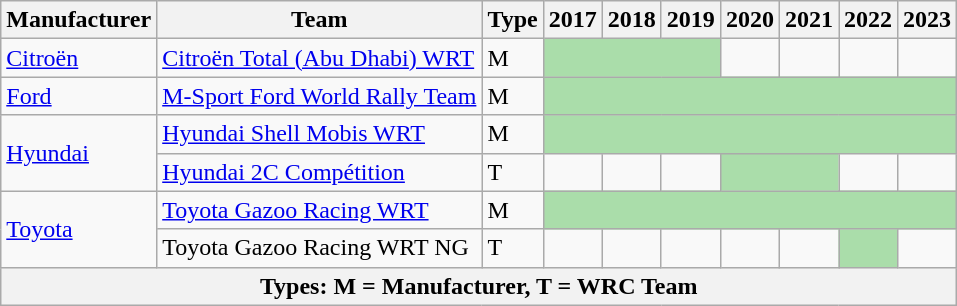<table class="wikitable">
<tr>
<th>Manufacturer</th>
<th>Team</th>
<th>Type</th>
<th>2017</th>
<th>2018</th>
<th>2019</th>
<th>2020</th>
<th>2021</th>
<th>2022</th>
<th>2023</th>
</tr>
<tr>
<td><a href='#'>Citroën</a></td>
<td><a href='#'>Citroën Total (Abu Dhabi) WRT</a></td>
<td>M</td>
<td colspan="3" style="background:#ada"></td>
<td></td>
<td></td>
<td></td>
<td></td>
</tr>
<tr>
<td><a href='#'>Ford</a></td>
<td><a href='#'>M-Sport Ford World Rally Team</a></td>
<td>M</td>
<td colspan="7" style="background:#ada"></td>
</tr>
<tr>
<td rowspan="2"><a href='#'>Hyundai</a></td>
<td><a href='#'>Hyundai Shell Mobis WRT</a></td>
<td>M</td>
<td colspan="7" style="background:#ada"></td>
</tr>
<tr>
<td><a href='#'>Hyundai 2C Compétition</a></td>
<td>T</td>
<td></td>
<td></td>
<td></td>
<td colspan="2" style="background:#ada"></td>
<td></td>
<td></td>
</tr>
<tr>
<td rowspan="2"><a href='#'>Toyota</a></td>
<td><a href='#'>Toyota Gazoo Racing WRT</a></td>
<td>M</td>
<td colspan="7" style="background:#ada"></td>
</tr>
<tr>
<td>Toyota Gazoo Racing WRT NG</td>
<td>T</td>
<td></td>
<td></td>
<td></td>
<td></td>
<td></td>
<td style="background:#ada"></td>
<td></td>
</tr>
<tr>
<th colspan="10">Types: M = Manufacturer, T = WRC Team</th>
</tr>
</table>
